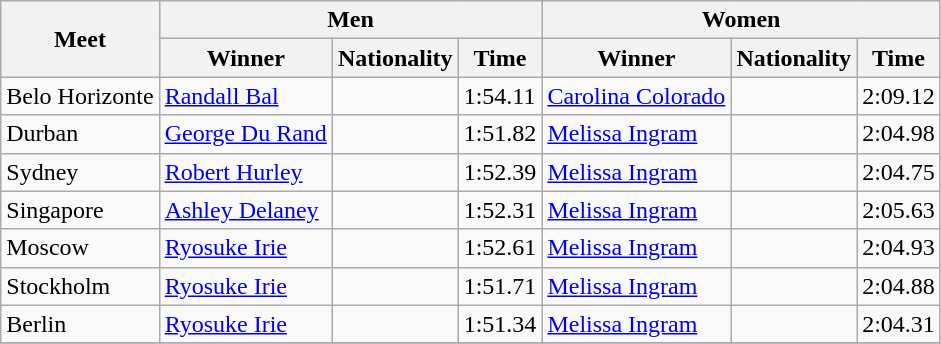<table class="wikitable">
<tr>
<th rowspan="2">Meet</th>
<th colspan="3">Men</th>
<th colspan="3">Women</th>
</tr>
<tr>
<th>Winner</th>
<th>Nationality</th>
<th>Time</th>
<th>Winner</th>
<th>Nationality</th>
<th>Time</th>
</tr>
<tr>
<td>Belo Horizonte</td>
<td><a href='#'>Randall Bal</a></td>
<td></td>
<td>1:54.11</td>
<td><a href='#'>Carolina Colorado</a></td>
<td></td>
<td>2:09.12</td>
</tr>
<tr>
<td>Durban</td>
<td><a href='#'>George Du Rand</a></td>
<td></td>
<td>1:51.82</td>
<td><a href='#'>Melissa Ingram</a></td>
<td></td>
<td>2:04.98</td>
</tr>
<tr>
<td>Sydney</td>
<td><a href='#'>Robert Hurley</a></td>
<td></td>
<td>1:52.39</td>
<td><a href='#'>Melissa Ingram</a></td>
<td></td>
<td>2:04.75</td>
</tr>
<tr>
<td>Singapore</td>
<td><a href='#'>Ashley Delaney</a></td>
<td></td>
<td>1:52.31</td>
<td><a href='#'>Melissa Ingram</a></td>
<td></td>
<td>2:05.63</td>
</tr>
<tr>
<td>Moscow</td>
<td><a href='#'>Ryosuke Irie</a></td>
<td></td>
<td>1:52.61</td>
<td><a href='#'>Melissa Ingram</a></td>
<td></td>
<td>2:04.93</td>
</tr>
<tr>
<td>Stockholm</td>
<td><a href='#'>Ryosuke Irie</a></td>
<td></td>
<td>1:51.71</td>
<td><a href='#'>Melissa Ingram</a></td>
<td></td>
<td>2:04.88</td>
</tr>
<tr>
<td>Berlin</td>
<td><a href='#'>Ryosuke Irie</a></td>
<td></td>
<td>1:51.34</td>
<td><a href='#'>Melissa Ingram</a></td>
<td></td>
<td>2:04.31</td>
</tr>
<tr>
</tr>
</table>
